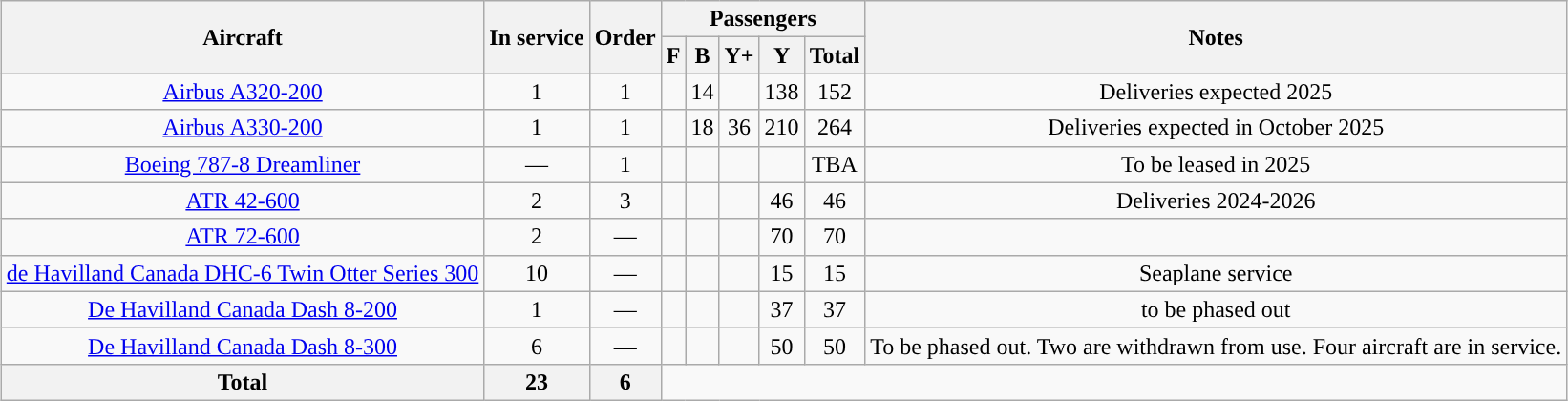<table class="wikitable toccolours" border="1" cellpadding="2" style="margin:1em auto; border-collapse:collapse;text-align:center;">
<tr>
<th rowspan="2">Aircraft</th>
<th rowspan="2">In service</th>
<th rowspan="2">Order</th>
<th colspan="5">Passengers</th>
<th rowspan="2">Notes</th>
</tr>
<tr>
<th><abbr>F</abbr></th>
<th><abbr>B</abbr></th>
<th><abbr>Y+</abbr></th>
<th><abbr>Y</abbr></th>
<th>Total</th>
</tr>
<tr>
<td><a href='#'>Airbus A320-200</a></td>
<td>1</td>
<td>1</td>
<td></td>
<td>14</td>
<td></td>
<td>138</td>
<td>152</td>
<td>Deliveries expected 2025</td>
</tr>
<tr>
<td><a href='#'>Airbus A330-200</a></td>
<td>1</td>
<td>1</td>
<td></td>
<td>18</td>
<td>36</td>
<td>210</td>
<td>264</td>
<td>Deliveries expected in October 2025</td>
</tr>
<tr>
<td><a href='#'>Boeing 787-8 Dreamliner</a></td>
<td>—</td>
<td>1</td>
<td></td>
<td></td>
<td></td>
<td></td>
<td>TBA</td>
<td>To be leased in 2025</td>
</tr>
<tr>
<td><a href='#'>ATR 42-600</a></td>
<td>2</td>
<td>3</td>
<td></td>
<td></td>
<td></td>
<td>46</td>
<td>46</td>
<td>Deliveries 2024-2026</td>
</tr>
<tr>
<td><a href='#'>ATR 72-600</a></td>
<td>2</td>
<td>—</td>
<td></td>
<td></td>
<td></td>
<td>70</td>
<td>70</td>
</tr>
<tr>
<td><a href='#'>de Havilland Canada DHC-6 Twin Otter Series 300</a></td>
<td>10</td>
<td>—</td>
<td></td>
<td></td>
<td></td>
<td>15</td>
<td>15</td>
<td>Seaplane service</td>
</tr>
<tr>
<td><a href='#'>De Havilland Canada Dash 8-200</a></td>
<td>1</td>
<td>—</td>
<td></td>
<td></td>
<td></td>
<td>37</td>
<td>37</td>
<td>to be phased out</td>
</tr>
<tr>
<td><a href='#'>De Havilland Canada Dash 8-300</a></td>
<td>6</td>
<td>—</td>
<td></td>
<td></td>
<td></td>
<td>50</td>
<td>50</td>
<td>To be phased out. Two are withdrawn from use. Four aircraft are in service.</td>
</tr>
<tr>
<th>Total</th>
<th>23</th>
<th>6</th>
</tr>
</table>
